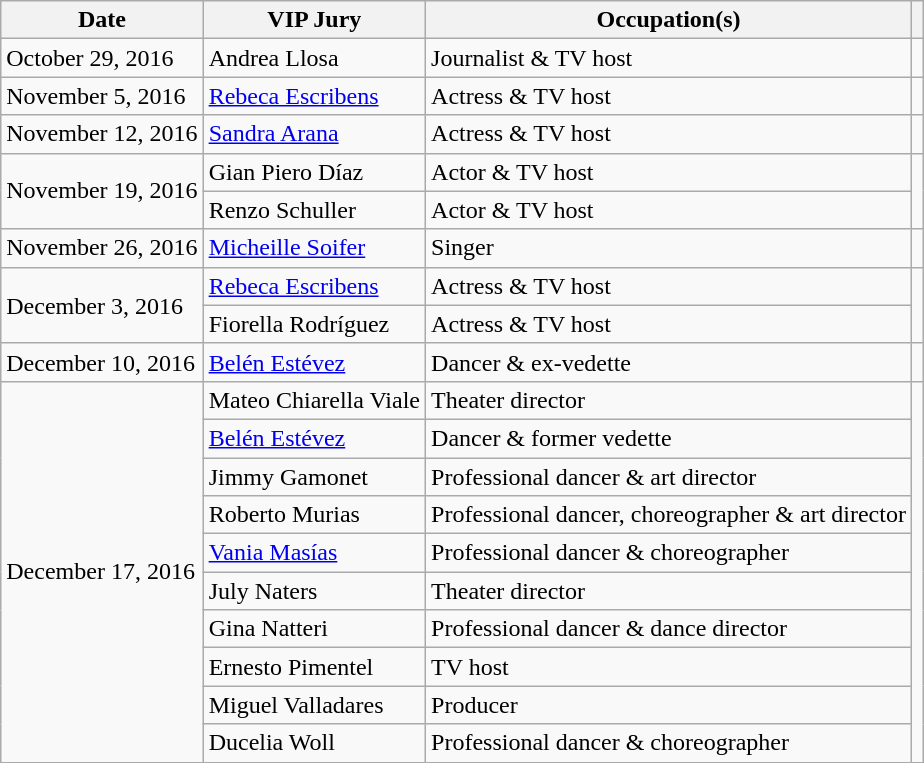<table class="wikitable">
<tr>
<th>Date</th>
<th>VIP Jury</th>
<th>Occupation(s)</th>
<th></th>
</tr>
<tr>
<td>October 29, 2016</td>
<td>Andrea Llosa</td>
<td>Journalist & TV host</td>
<td></td>
</tr>
<tr>
<td>November 5, 2016</td>
<td><a href='#'>Rebeca Escribens</a></td>
<td>Actress & TV host</td>
<td></td>
</tr>
<tr>
<td>November 12, 2016</td>
<td><a href='#'>Sandra Arana</a></td>
<td>Actress & TV host</td>
<td></td>
</tr>
<tr>
<td rowspan="2">November 19, 2016</td>
<td>Gian Piero Díaz</td>
<td>Actor & TV host</td>
<td rowspan=2></td>
</tr>
<tr>
<td>Renzo Schuller</td>
<td>Actor & TV host</td>
</tr>
<tr>
<td>November 26, 2016</td>
<td><a href='#'>Micheille Soifer</a></td>
<td>Singer</td>
<td></td>
</tr>
<tr>
<td rowspan="2">December 3, 2016</td>
<td><a href='#'>Rebeca Escribens</a></td>
<td>Actress & TV host</td>
<td rowspan=2></td>
</tr>
<tr>
<td>Fiorella Rodríguez</td>
<td>Actress & TV host</td>
</tr>
<tr>
<td>December 10, 2016</td>
<td><a href='#'>Belén Estévez</a></td>
<td>Dancer & ex-vedette</td>
<td></td>
</tr>
<tr>
<td rowspan=10>December 17, 2016</td>
<td>Mateo Chiarella Viale</td>
<td>Theater director</td>
<td rowspan=10></td>
</tr>
<tr>
<td><a href='#'>Belén Estévez</a></td>
<td>Dancer & former vedette</td>
</tr>
<tr>
<td>Jimmy Gamonet</td>
<td>Professional dancer & art director</td>
</tr>
<tr>
<td>Roberto Murias</td>
<td>Professional dancer, choreographer & art director</td>
</tr>
<tr>
<td><a href='#'>Vania Masías</a></td>
<td>Professional dancer & choreographer</td>
</tr>
<tr>
<td>July Naters</td>
<td>Theater director</td>
</tr>
<tr>
<td>Gina Natteri</td>
<td>Professional dancer & dance director</td>
</tr>
<tr>
<td>Ernesto Pimentel</td>
<td>TV host</td>
</tr>
<tr>
<td>Miguel Valladares</td>
<td>Producer</td>
</tr>
<tr>
<td>Ducelia Woll</td>
<td>Professional dancer & choreographer</td>
</tr>
</table>
